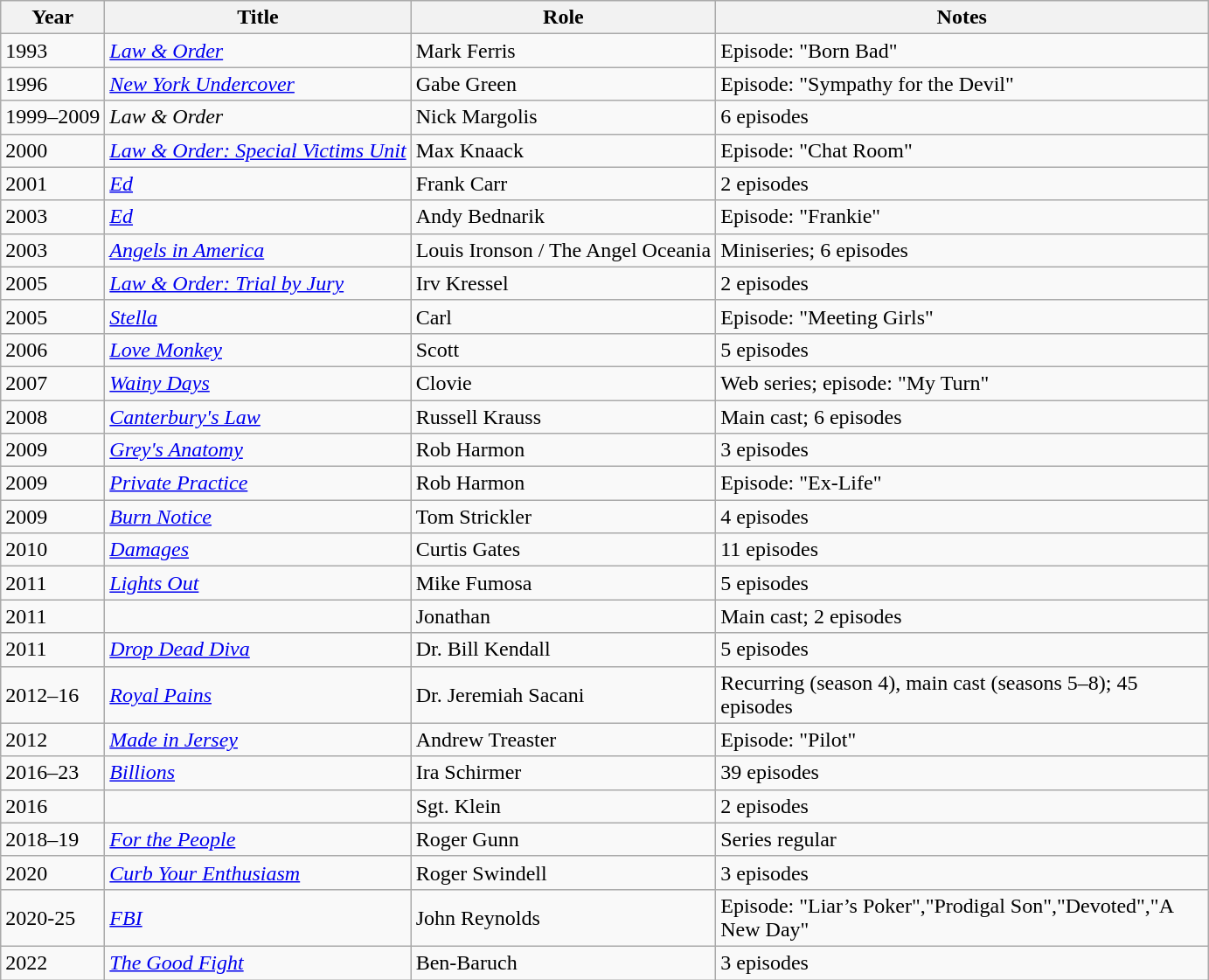<table class="wikitable sortable">
<tr>
<th>Year</th>
<th>Title</th>
<th>Role</th>
<th class="unsortable" style="width:23em;">Notes</th>
</tr>
<tr>
<td>1993</td>
<td><em><a href='#'>Law & Order</a></em></td>
<td>Mark Ferris</td>
<td>Episode: "Born Bad"</td>
</tr>
<tr>
<td>1996</td>
<td><em><a href='#'>New York Undercover</a></em></td>
<td>Gabe Green</td>
<td>Episode: "Sympathy for the Devil"</td>
</tr>
<tr>
<td>1999–2009</td>
<td><em>Law & Order</em></td>
<td>Nick Margolis</td>
<td>6 episodes</td>
</tr>
<tr>
<td>2000</td>
<td><em><a href='#'>Law & Order: Special Victims Unit</a></em></td>
<td>Max Knaack</td>
<td>Episode: "Chat Room"</td>
</tr>
<tr>
<td>2001</td>
<td><em><a href='#'>Ed</a></em></td>
<td>Frank Carr</td>
<td>2 episodes</td>
</tr>
<tr>
<td>2003</td>
<td><em><a href='#'>Ed</a></em></td>
<td>Andy Bednarik</td>
<td>Episode: "Frankie"</td>
</tr>
<tr>
<td>2003</td>
<td><em><a href='#'>Angels in America</a></em></td>
<td>Louis Ironson / The Angel Oceania</td>
<td>Miniseries; 6 episodes</td>
</tr>
<tr>
<td>2005</td>
<td><em><a href='#'>Law & Order: Trial by Jury</a></em></td>
<td>Irv Kressel</td>
<td>2 episodes</td>
</tr>
<tr>
<td>2005</td>
<td><em><a href='#'>Stella</a></em></td>
<td>Carl</td>
<td>Episode: "Meeting Girls"</td>
</tr>
<tr>
<td>2006</td>
<td><em><a href='#'>Love Monkey</a></em></td>
<td>Scott</td>
<td>5 episodes</td>
</tr>
<tr>
<td>2007</td>
<td><em><a href='#'>Wainy Days</a></em></td>
<td>Clovie</td>
<td>Web series; episode: "My Turn"</td>
</tr>
<tr>
<td>2008</td>
<td><em><a href='#'>Canterbury's Law</a></em></td>
<td>Russell Krauss</td>
<td>Main cast; 6 episodes</td>
</tr>
<tr>
<td>2009</td>
<td><em><a href='#'>Grey's Anatomy</a></em></td>
<td>Rob Harmon</td>
<td>3 episodes</td>
</tr>
<tr>
<td>2009</td>
<td><em><a href='#'>Private Practice</a></em></td>
<td>Rob Harmon</td>
<td>Episode: "Ex-Life"</td>
</tr>
<tr>
<td>2009</td>
<td><em><a href='#'>Burn Notice</a></em></td>
<td>Tom Strickler</td>
<td>4 episodes</td>
</tr>
<tr>
<td>2010</td>
<td><em><a href='#'>Damages</a></em></td>
<td>Curtis Gates</td>
<td>11 episodes</td>
</tr>
<tr>
<td>2011</td>
<td><em><a href='#'>Lights Out</a></em></td>
<td>Mike Fumosa</td>
<td>5 episodes</td>
</tr>
<tr>
<td>2011</td>
<td><em></em></td>
<td>Jonathan</td>
<td>Main cast; 2 episodes</td>
</tr>
<tr>
<td>2011</td>
<td><em><a href='#'>Drop Dead Diva</a></em></td>
<td>Dr. Bill Kendall</td>
<td>5 episodes</td>
</tr>
<tr>
<td>2012–16</td>
<td><em><a href='#'>Royal Pains</a></em></td>
<td>Dr. Jeremiah Sacani</td>
<td>Recurring (season 4), main cast (seasons 5–8); 45 episodes</td>
</tr>
<tr>
<td>2012</td>
<td><em><a href='#'>Made in Jersey</a></em></td>
<td>Andrew Treaster</td>
<td>Episode: "Pilot"</td>
</tr>
<tr>
<td>2016–23</td>
<td><em><a href='#'>Billions</a></em></td>
<td>Ira Schirmer</td>
<td>39 episodes</td>
</tr>
<tr>
<td>2016</td>
<td><em></em></td>
<td>Sgt. Klein</td>
<td>2 episodes</td>
</tr>
<tr>
<td>2018–19</td>
<td><em><a href='#'>For the People</a></em></td>
<td>Roger Gunn</td>
<td>Series regular</td>
</tr>
<tr>
<td>2020</td>
<td><em><a href='#'>Curb Your Enthusiasm</a></em></td>
<td>Roger Swindell</td>
<td>3 episodes</td>
</tr>
<tr>
<td>2020-25</td>
<td><em><a href='#'>FBI</a></em></td>
<td>John Reynolds</td>
<td>Episode: "Liar’s Poker","Prodigal Son","Devoted","A New Day"</td>
</tr>
<tr>
<td>2022</td>
<td><em><a href='#'>The Good Fight</a></em></td>
<td>Ben-Baruch</td>
<td>3 episodes</td>
</tr>
</table>
